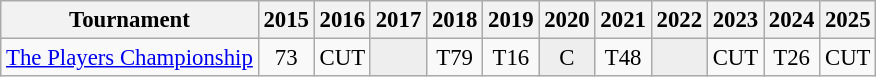<table class="wikitable" style="font-size:95%;text-align:center;">
<tr>
<th>Tournament</th>
<th>2015</th>
<th>2016</th>
<th>2017</th>
<th>2018</th>
<th>2019</th>
<th>2020</th>
<th>2021</th>
<th>2022</th>
<th>2023</th>
<th>2024</th>
<th>2025</th>
</tr>
<tr>
<td align=left><a href='#'>The Players Championship</a></td>
<td>73</td>
<td>CUT</td>
<td style="background:#eeeeee;"></td>
<td>T79</td>
<td>T16</td>
<td style="background:#eeeeee;">C</td>
<td>T48</td>
<td style="background:#eeeeee;"></td>
<td>CUT</td>
<td>T26</td>
<td>CUT</td>
</tr>
</table>
